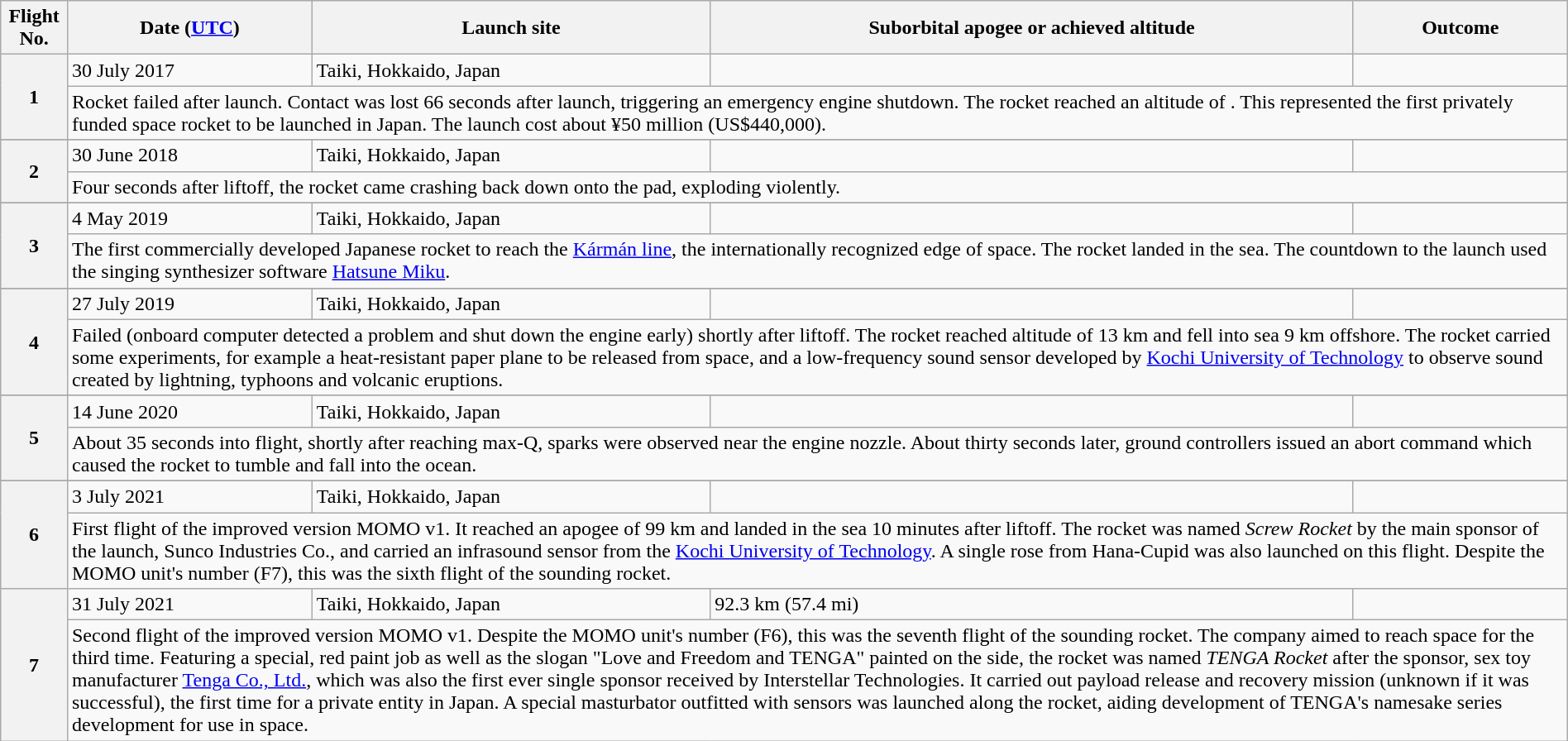<table class="wikitable plainrowheaders" style="width: 100%;">
<tr>
<th scope="col">Flight No.</th>
<th scope="col">Date (<a href='#'>UTC</a>)</th>
<th scope="col">Launch site</th>
<th scope="col">Suborbital apogee or achieved altitude</th>
<th scope="col">Outcome</th>
</tr>
<tr>
<th rowspan="2">1</th>
<td>30 July 2017</td>
<td>Taiki, Hokkaido, Japan</td>
<td></td>
<td></td>
</tr>
<tr>
<td colspan="4">Rocket failed after launch. Contact was lost 66 seconds after launch, triggering an emergency engine shutdown. The rocket reached an altitude of . This represented the first privately funded space rocket to be launched in Japan. The launch cost about ¥50 million (US$440,000).</td>
</tr>
<tr>
</tr>
<tr>
<th rowspan="2">2</th>
<td>30 June 2018</td>
<td>Taiki, Hokkaido, Japan</td>
<td></td>
<td></td>
</tr>
<tr>
<td colspan="4">Four seconds after liftoff, the rocket came crashing back down onto the pad, exploding violently.</td>
</tr>
<tr>
</tr>
<tr>
<th rowspan="2">3</th>
<td>4 May 2019</td>
<td>Taiki, Hokkaido, Japan</td>
<td></td>
<td></td>
</tr>
<tr>
<td colspan="4">The first commercially developed Japanese rocket to reach the <a href='#'>Kármán line</a>, the internationally recognized edge of space. The rocket landed in the sea. The countdown to the launch used the singing synthesizer software <a href='#'>Hatsune Miku</a>.</td>
</tr>
<tr>
</tr>
<tr>
<th rowspan="2">4</th>
<td>27 July 2019</td>
<td>Taiki, Hokkaido, Japan</td>
<td></td>
<td></td>
</tr>
<tr>
<td colspan="4">Failed (onboard computer detected a problem and shut down the engine early) shortly after liftoff. The rocket reached altitude of 13 km and fell into sea 9 km offshore. The rocket carried some experiments, for example a heat-resistant paper plane to be released from space, and a low-frequency sound sensor developed by <a href='#'>Kochi University of Technology</a> to observe sound created by lightning, typhoons and volcanic eruptions.</td>
</tr>
<tr>
</tr>
<tr>
<th rowspan="2">5</th>
<td>14 June 2020</td>
<td>Taiki, Hokkaido, Japan</td>
<td></td>
<td></td>
</tr>
<tr>
<td colspan="4">About 35 seconds into flight, shortly after reaching max-Q, sparks were observed near the engine nozzle. About thirty seconds later, ground controllers issued an abort command which caused the rocket to tumble and fall into the ocean.</td>
</tr>
<tr>
</tr>
<tr>
<th rowspan="2">6</th>
<td>3 July 2021</td>
<td>Taiki, Hokkaido, Japan</td>
<td></td>
<td></td>
</tr>
<tr>
<td colspan="4">First flight of the improved version MOMO v1. It reached an apogee of 99 km and landed in the sea 10 minutes after liftoff. The rocket was named <em>Screw Rocket</em> by the main sponsor of the launch, Sunco Industries Co., and carried an infrasound sensor from the <a href='#'>Kochi University of Technology</a>. A single rose from Hana-Cupid was also launched on this flight. Despite the MOMO unit's number (F7), this was the sixth flight of the sounding rocket.</td>
</tr>
<tr>
<th rowspan="2">7</th>
<td>31 July 2021</td>
<td>Taiki, Hokkaido, Japan</td>
<td>92.3 km (57.4 mi)</td>
<td></td>
</tr>
<tr>
<td colspan="4">Second flight of the improved version MOMO v1. Despite the MOMO unit's number (F6), this was the seventh flight of the sounding rocket. The company aimed to reach space for the third time. Featuring a special, red paint job as well as the slogan "Love and Freedom and TENGA" painted on the side, the rocket was named <em>TENGA Rocket</em> after the sponsor, sex toy manufacturer <a href='#'>Tenga Co., Ltd.</a>, which was also the first ever single sponsor received by Interstellar Technologies. It carried out payload release and recovery mission (unknown if it was successful), the first time for a private entity in Japan. A special masturbator outfitted with sensors was launched along the rocket, aiding development of TENGA's namesake series development for use in space.</td>
</tr>
</table>
